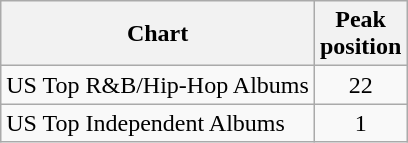<table class="wikitable">
<tr>
<th>Chart</th>
<th>Peak<br>position</th>
</tr>
<tr>
<td>US Top R&B/Hip-Hop Albums</td>
<td align="center">22</td>
</tr>
<tr>
<td>US Top Independent Albums</td>
<td align="center">1</td>
</tr>
</table>
